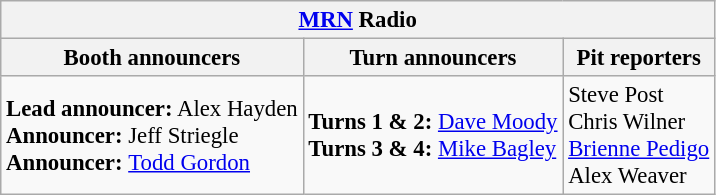<table class="wikitable" style="font-size: 95%;">
<tr>
<th colspan="3"><a href='#'>MRN</a> Radio</th>
</tr>
<tr>
<th>Booth announcers</th>
<th>Turn announcers</th>
<th>Pit reporters</th>
</tr>
<tr>
<td><strong>Lead announcer:</strong> Alex Hayden<br><strong>Announcer:</strong> Jeff Striegle<br><strong>Announcer: </strong><a href='#'>Todd Gordon</a></td>
<td><strong>Turns 1 & 2:</strong> <a href='#'>Dave Moody</a><br><strong>Turns 3 & 4:</strong> <a href='#'>Mike Bagley</a></td>
<td>Steve Post<br>Chris Wilner<br><a href='#'>Brienne Pedigo</a><br>Alex Weaver</td>
</tr>
</table>
